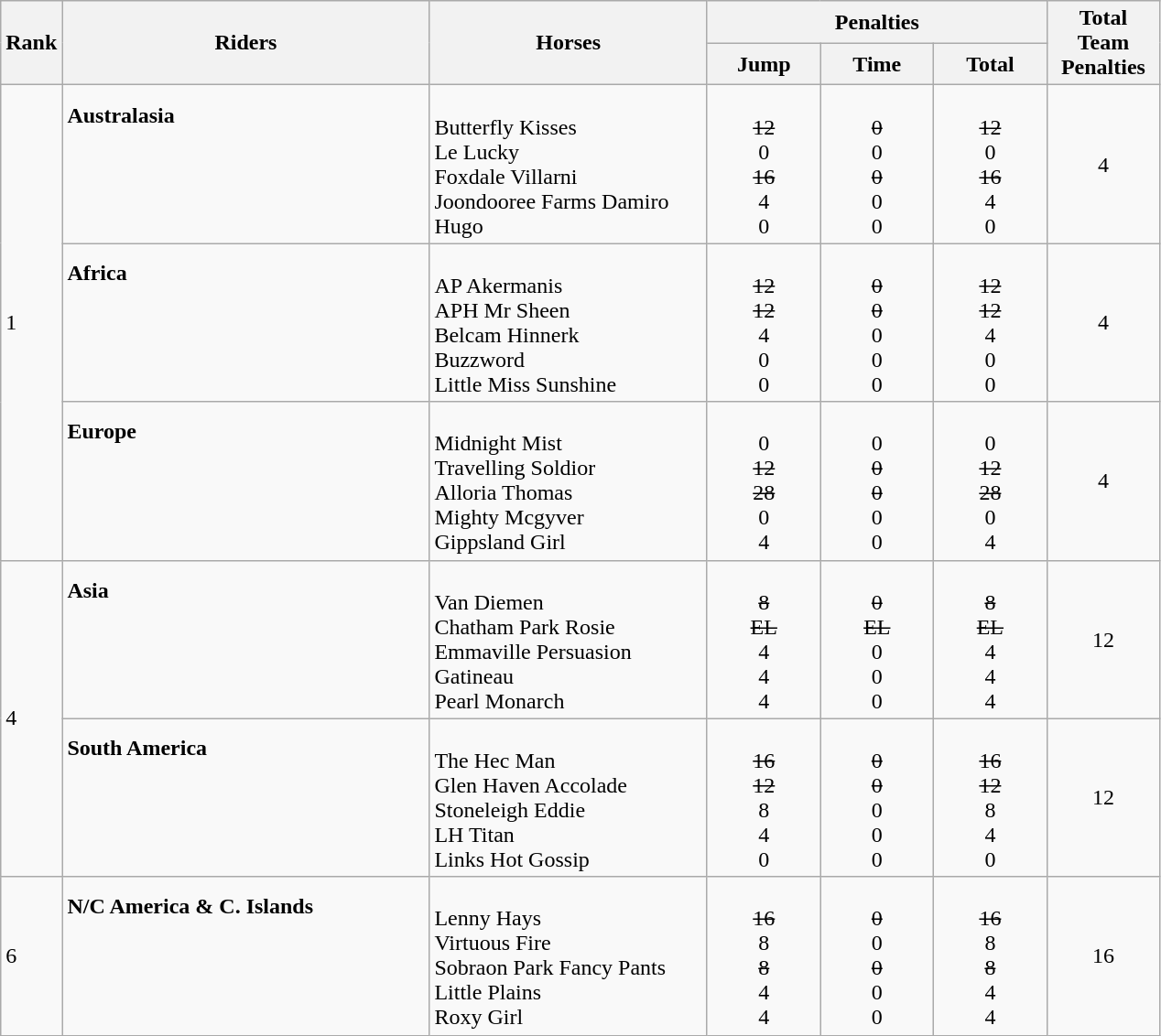<table class="wikitable">
<tr>
<th rowspan="2" width=25>Rank</th>
<th rowspan="2" width=260>Riders</th>
<th rowspan="2" width=195>Horses</th>
<th colspan="3">Penalties</th>
<th rowspan="2" width=75>Total Team Penalties</th>
</tr>
<tr>
<th width=75>Jump</th>
<th width=75>Time</th>
<th width=75>Total</th>
</tr>
<tr>
<td rowspan="3">1</td>
<td><strong>Australasia</strong><br> <br><br><br><br></td>
<td><br>Butterfly Kisses<br>Le Lucky<br>Foxdale Villarni<br>Joondooree Farms Damiro<br>Hugo</td>
<td align="center"><br><s>12</s><br>0<br><s>16</s><br>4<br>0</td>
<td align="center"><br><s>0</s><br>0<br><s>0</s><br>0<br>0</td>
<td align="center"><br><s>12</s><br>0<br><s>16</s><br>4<br>0</td>
<td align="center">4</td>
</tr>
<tr>
<td><strong>Africa</strong><br> <br><br><br><br></td>
<td><br>AP Akermanis<br>APH Mr Sheen<br>Belcam Hinnerk<br>Buzzword<br>Little Miss Sunshine</td>
<td align="center"><br><s>12</s><br><s>12</s><br>4<br>0<br>0</td>
<td align="center"><br><s>0</s><br><s>0</s><br>0<br>0<br>0</td>
<td align="center"><br><s>12</s><br><s>12</s><br>4<br>0<br>0</td>
<td align="center">4</td>
</tr>
<tr>
<td><strong>Europe</strong><br> <br><br><br><br></td>
<td><br>Midnight Mist<br>Travelling Soldior<br>Alloria Thomas<br>Mighty Mcgyver<br>Gippsland Girl</td>
<td align="center"><br>0<br><s>12</s><br><s>28</s><br>0<br>4</td>
<td align="center"><br>0<br><s>0</s><br><s>0</s><br>0<br>0</td>
<td align="center"><br>0<br><s>12</s><br><s>28</s><br>0<br>4</td>
<td align="center">4</td>
</tr>
<tr>
<td rowspan="2">4</td>
<td><strong>Asia</strong><br> <br><br><br><br></td>
<td><br>Van Diemen<br>Chatham Park Rosie<br>Emmaville Persuasion<br>Gatineau<br>Pearl Monarch</td>
<td align="center"><br><s>8</s><br><s>EL</s><br>4<br>4<br>4</td>
<td align="center"><br><s>0</s><br><s>EL</s><br>0<br>0<br>0</td>
<td align="center"><br><s>8</s><br><s>EL</s><br>4<br>4<br>4</td>
<td align="center">12</td>
</tr>
<tr>
<td><strong>South America</strong><br> <br><br><br><br></td>
<td><br>The Hec Man<br>Glen Haven Accolade<br>Stoneleigh Eddie<br>LH Titan<br>Links Hot Gossip</td>
<td align="center"><br><s>16</s><br><s>12</s><br>8<br>4<br>0</td>
<td align="center"><br><s>0</s><br><s>0</s><br>0<br>0<br>0</td>
<td align="center"><br><s>16</s><br><s>12</s><br>8<br>4<br>0</td>
<td align="center">12</td>
</tr>
<tr>
<td>6</td>
<td><strong>N/C America & C. Islands</strong><br> <br><br><br><br></td>
<td><br>Lenny Hays<br>Virtuous Fire<br>Sobraon Park Fancy Pants<br>Little Plains<br>Roxy Girl</td>
<td align="center"><br><s>16</s><br>8<br><s>8</s><br>4<br>4</td>
<td align="center"><br><s>0</s><br>0<br><s>0</s><br>0<br>0</td>
<td align="center"><br><s>16</s><br>8<br><s>8</s><br>4<br>4</td>
<td align="center">16</td>
</tr>
</table>
